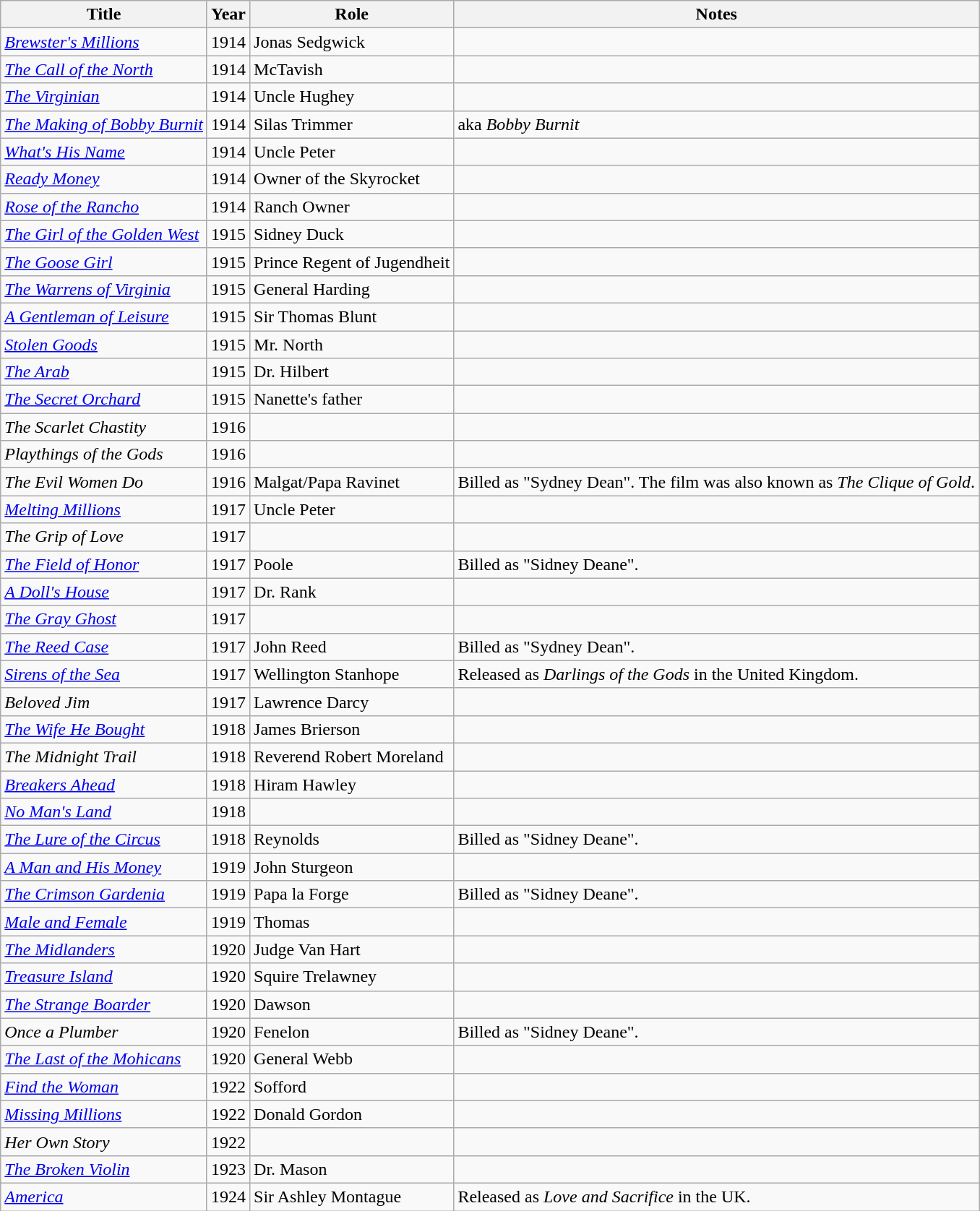<table class="wikitable">
<tr>
<th>Title</th>
<th>Year</th>
<th>Role</th>
<th>Notes</th>
</tr>
<tr>
<td><em><a href='#'>Brewster's Millions</a></em></td>
<td>1914</td>
<td>Jonas Sedgwick</td>
<td></td>
</tr>
<tr>
<td><em><a href='#'>The Call of the North</a></em></td>
<td>1914</td>
<td>McTavish</td>
<td></td>
</tr>
<tr>
<td><em><a href='#'>The Virginian</a></em></td>
<td>1914</td>
<td>Uncle Hughey</td>
<td></td>
</tr>
<tr>
<td><em><a href='#'>The Making of Bobby Burnit</a></em></td>
<td>1914</td>
<td>Silas Trimmer</td>
<td>aka <em>Bobby Burnit</em></td>
</tr>
<tr>
<td><em><a href='#'>What's His Name</a></em></td>
<td>1914</td>
<td>Uncle Peter</td>
<td></td>
</tr>
<tr>
<td><em><a href='#'>Ready Money</a></em></td>
<td>1914</td>
<td>Owner of the Skyrocket</td>
<td></td>
</tr>
<tr>
<td><em><a href='#'>Rose of the Rancho</a></em></td>
<td>1914</td>
<td>Ranch Owner</td>
<td></td>
</tr>
<tr>
<td><em><a href='#'>The Girl of the Golden West</a></em></td>
<td>1915</td>
<td>Sidney Duck</td>
<td></td>
</tr>
<tr>
<td><em><a href='#'>The Goose Girl</a></em></td>
<td>1915</td>
<td>Prince Regent of Jugendheit</td>
<td></td>
</tr>
<tr>
<td><em><a href='#'>The Warrens of Virginia</a></em></td>
<td>1915</td>
<td>General Harding</td>
<td></td>
</tr>
<tr>
<td><em><a href='#'>A Gentleman of Leisure</a></em></td>
<td>1915</td>
<td>Sir Thomas Blunt</td>
<td></td>
</tr>
<tr>
<td><em><a href='#'>Stolen Goods</a></em></td>
<td>1915</td>
<td>Mr. North</td>
<td></td>
</tr>
<tr>
<td><em><a href='#'>The Arab</a></em></td>
<td>1915</td>
<td>Dr. Hilbert</td>
<td></td>
</tr>
<tr>
<td><em><a href='#'>The Secret Orchard</a></em></td>
<td>1915</td>
<td>Nanette's father</td>
<td></td>
</tr>
<tr>
<td><em>The Scarlet Chastity</em></td>
<td>1916</td>
<td></td>
<td></td>
</tr>
<tr>
<td><em>Playthings of the Gods</em></td>
<td>1916</td>
<td></td>
<td></td>
</tr>
<tr>
<td><em>The Evil Women Do</em></td>
<td>1916</td>
<td>Malgat/Papa Ravinet</td>
<td>Billed as "Sydney Dean". The film was also known as <em>The Clique of Gold</em>.</td>
</tr>
<tr>
<td><em><a href='#'>Melting Millions</a></em></td>
<td>1917</td>
<td>Uncle Peter</td>
<td></td>
</tr>
<tr>
<td><em>The Grip of Love</em></td>
<td>1917</td>
<td></td>
<td></td>
</tr>
<tr>
<td><em><a href='#'>The Field of Honor</a></em></td>
<td>1917</td>
<td>Poole</td>
<td>Billed as "Sidney Deane".</td>
</tr>
<tr>
<td><em><a href='#'>A Doll's House</a></em></td>
<td>1917</td>
<td>Dr. Rank</td>
<td></td>
</tr>
<tr>
<td><em><a href='#'>The Gray Ghost</a></em></td>
<td>1917</td>
<td></td>
<td></td>
</tr>
<tr>
<td><em><a href='#'>The Reed Case</a></em></td>
<td>1917</td>
<td>John Reed</td>
<td>Billed as "Sydney Dean".</td>
</tr>
<tr>
<td><em><a href='#'>Sirens of the Sea</a></em></td>
<td>1917</td>
<td>Wellington Stanhope</td>
<td>Released as <em>Darlings of the Gods</em> in the United Kingdom.</td>
</tr>
<tr>
<td><em>Beloved Jim</em></td>
<td>1917</td>
<td>Lawrence Darcy</td>
<td></td>
</tr>
<tr>
<td><em><a href='#'>The Wife He Bought</a></em></td>
<td>1918</td>
<td>James Brierson</td>
<td></td>
</tr>
<tr>
<td><em>The Midnight Trail</em></td>
<td>1918</td>
<td>Reverend Robert Moreland</td>
<td></td>
</tr>
<tr>
<td><em><a href='#'>Breakers Ahead</a></em></td>
<td>1918</td>
<td>Hiram Hawley</td>
<td></td>
</tr>
<tr>
<td><em><a href='#'>No Man's Land</a></em></td>
<td>1918</td>
<td></td>
<td></td>
</tr>
<tr>
<td><em><a href='#'>The Lure of the Circus</a></em></td>
<td>1918</td>
<td>Reynolds</td>
<td>Billed as "Sidney Deane".</td>
</tr>
<tr>
<td><em><a href='#'>A Man and His Money</a></em></td>
<td>1919</td>
<td>John Sturgeon</td>
<td></td>
</tr>
<tr>
<td><em><a href='#'>The Crimson Gardenia</a></em></td>
<td>1919</td>
<td>Papa la Forge</td>
<td>Billed as "Sidney Deane".</td>
</tr>
<tr>
<td><em><a href='#'>Male and Female</a></em></td>
<td>1919</td>
<td>Thomas</td>
<td></td>
</tr>
<tr>
<td><em><a href='#'>The Midlanders</a></em></td>
<td>1920</td>
<td>Judge Van Hart</td>
<td></td>
</tr>
<tr>
<td><em><a href='#'>Treasure Island</a></em></td>
<td>1920</td>
<td>Squire Trelawney</td>
<td></td>
</tr>
<tr>
<td><em><a href='#'>The Strange Boarder</a></em></td>
<td>1920</td>
<td>Dawson</td>
<td></td>
</tr>
<tr>
<td><em>Once a Plumber</em></td>
<td>1920</td>
<td>Fenelon</td>
<td>Billed as "Sidney Deane".</td>
</tr>
<tr>
<td><em><a href='#'>The Last of the Mohicans</a></em></td>
<td>1920</td>
<td>General Webb</td>
<td></td>
</tr>
<tr>
<td><em><a href='#'>Find the Woman</a></em></td>
<td>1922</td>
<td>Sofford</td>
<td></td>
</tr>
<tr>
<td><em><a href='#'>Missing Millions</a></em></td>
<td>1922</td>
<td>Donald Gordon</td>
<td></td>
</tr>
<tr>
<td><em>Her Own Story</em></td>
<td>1922</td>
<td></td>
<td></td>
</tr>
<tr>
<td><em><a href='#'>The Broken Violin</a></em></td>
<td>1923</td>
<td>Dr. Mason</td>
<td></td>
</tr>
<tr>
<td><em><a href='#'>America</a></em></td>
<td>1924</td>
<td>Sir Ashley Montague</td>
<td>Released as <em>Love and Sacrifice</em> in the UK.</td>
</tr>
</table>
